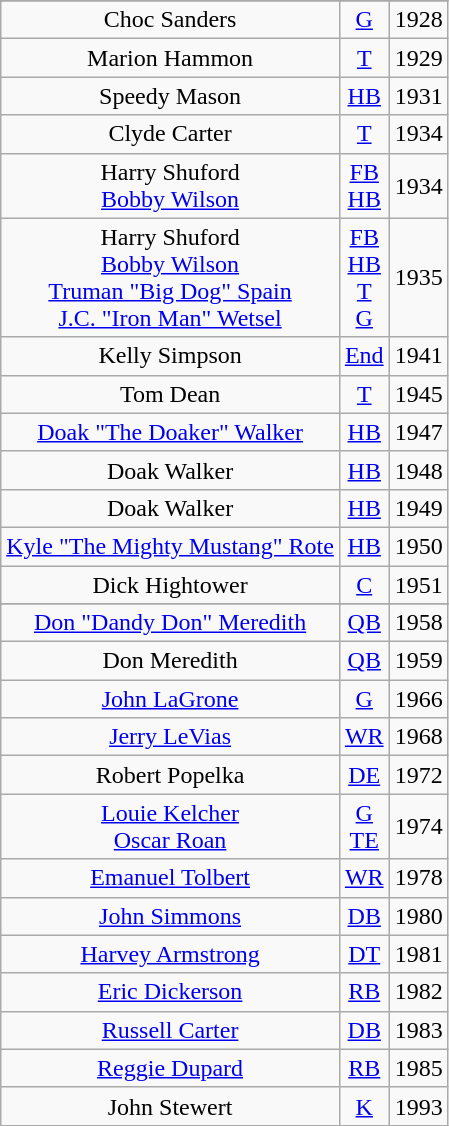<table class="wikitable" style="text-align:center">
<tr>
</tr>
<tr>
<td>Choc Sanders</td>
<td><a href='#'>G</a></td>
<td>1928</td>
</tr>
<tr>
<td>Marion Hammon</td>
<td><a href='#'>T</a></td>
<td>1929</td>
</tr>
<tr>
<td>Speedy Mason</td>
<td><a href='#'>HB</a></td>
<td>1931</td>
</tr>
<tr>
<td>Clyde Carter</td>
<td><a href='#'>T</a></td>
<td>1934</td>
</tr>
<tr>
<td>Harry Shuford<br><a href='#'>Bobby Wilson</a></td>
<td><a href='#'>FB</a><br><a href='#'>HB</a></td>
<td>1934</td>
</tr>
<tr>
<td>Harry Shuford<br><a href='#'>Bobby Wilson</a><br><a href='#'>Truman "Big Dog" Spain</a><br><a href='#'>J.C. "Iron Man" Wetsel</a></td>
<td><a href='#'>FB</a><br><a href='#'>HB</a><br><a href='#'>T</a><br><a href='#'>G</a></td>
<td>1935</td>
</tr>
<tr>
<td>Kelly Simpson</td>
<td><a href='#'>End</a></td>
<td>1941</td>
</tr>
<tr>
<td>Tom Dean</td>
<td><a href='#'>T</a></td>
<td>1945</td>
</tr>
<tr>
<td><a href='#'>Doak "The Doaker" Walker</a></td>
<td><a href='#'>HB</a></td>
<td>1947</td>
</tr>
<tr>
<td>Doak Walker</td>
<td><a href='#'>HB</a></td>
<td>1948</td>
</tr>
<tr>
<td>Doak Walker</td>
<td><a href='#'>HB</a></td>
<td>1949</td>
</tr>
<tr>
<td><a href='#'>Kyle "The Mighty Mustang" Rote</a></td>
<td><a href='#'>HB</a></td>
<td>1950</td>
</tr>
<tr>
<td>Dick Hightower</td>
<td><a href='#'>C</a></td>
<td>1951</td>
</tr>
<tr>
</tr>
<tr>
<td><a href='#'>Don "Dandy Don" Meredith</a></td>
<td><a href='#'>QB</a></td>
<td>1958</td>
</tr>
<tr>
<td>Don Meredith</td>
<td><a href='#'>QB</a></td>
<td>1959</td>
</tr>
<tr>
<td><a href='#'>John LaGrone</a></td>
<td><a href='#'>G</a></td>
<td>1966</td>
</tr>
<tr>
<td><a href='#'>Jerry LeVias</a></td>
<td><a href='#'>WR</a></td>
<td>1968</td>
</tr>
<tr>
<td>Robert Popelka</td>
<td><a href='#'>DE</a></td>
<td>1972</td>
</tr>
<tr>
<td><a href='#'>Louie Kelcher</a><br><a href='#'>Oscar Roan</a></td>
<td><a href='#'>G</a><br><a href='#'>TE</a></td>
<td>1974</td>
</tr>
<tr>
<td><a href='#'>Emanuel Tolbert</a></td>
<td><a href='#'>WR</a></td>
<td>1978</td>
</tr>
<tr>
<td><a href='#'>John Simmons</a></td>
<td><a href='#'>DB</a></td>
<td>1980</td>
</tr>
<tr>
<td><a href='#'>Harvey Armstrong</a></td>
<td><a href='#'>DT</a></td>
<td>1981</td>
</tr>
<tr>
<td><a href='#'>Eric Dickerson</a></td>
<td><a href='#'>RB</a></td>
<td>1982</td>
</tr>
<tr>
<td><a href='#'>Russell Carter</a></td>
<td><a href='#'>DB</a></td>
<td>1983</td>
</tr>
<tr>
<td><a href='#'>Reggie Dupard</a></td>
<td><a href='#'>RB</a></td>
<td>1985</td>
</tr>
<tr>
<td>John Stewert</td>
<td><a href='#'>K</a></td>
<td>1993</td>
</tr>
</table>
